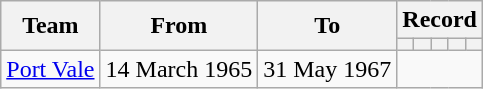<table class="wikitable" style="text-align: center">
<tr>
<th rowspan=2>Team</th>
<th rowspan=2>From</th>
<th rowspan=2>To</th>
<th colspan=5>Record</th>
</tr>
<tr>
<th></th>
<th></th>
<th></th>
<th></th>
<th></th>
</tr>
<tr>
<td align=left><a href='#'>Port Vale</a></td>
<td align=left>14 March 1965</td>
<td align=left>31 May 1967<br></td>
</tr>
</table>
